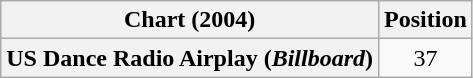<table class="wikitable plainrowheaders" style="text-align:center">
<tr>
<th scope="col">Chart (2004)</th>
<th scope="col">Position</th>
</tr>
<tr>
<th scope="row">US Dance Radio Airplay (<em>Billboard</em>)</th>
<td>37</td>
</tr>
</table>
